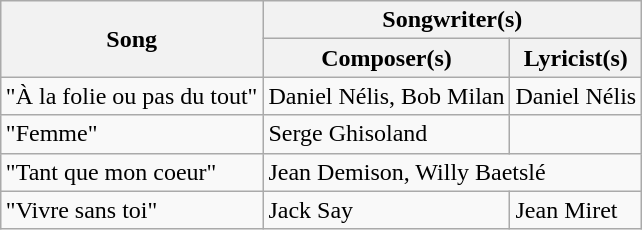<table class="sortable wikitable" style="margin: 1em auto 1em auto; text-align:left">
<tr>
<th rowspan="2">Song</th>
<th colspan="2">Songwriter(s)</th>
</tr>
<tr>
<th>Composer(s)</th>
<th>Lyricist(s)</th>
</tr>
<tr>
<td>"À la folie ou pas du tout"</td>
<td>Daniel Nélis, Bob Milan</td>
<td>Daniel Nélis</td>
</tr>
<tr>
<td>"Femme"</td>
<td>Serge Ghisoland</td>
<td></td>
</tr>
<tr>
<td>"Tant que mon coeur"</td>
<td colspan="2">Jean Demison, Willy Baetslé</td>
</tr>
<tr>
<td>"Vivre sans toi"</td>
<td>Jack Say</td>
<td>Jean Miret</td>
</tr>
</table>
